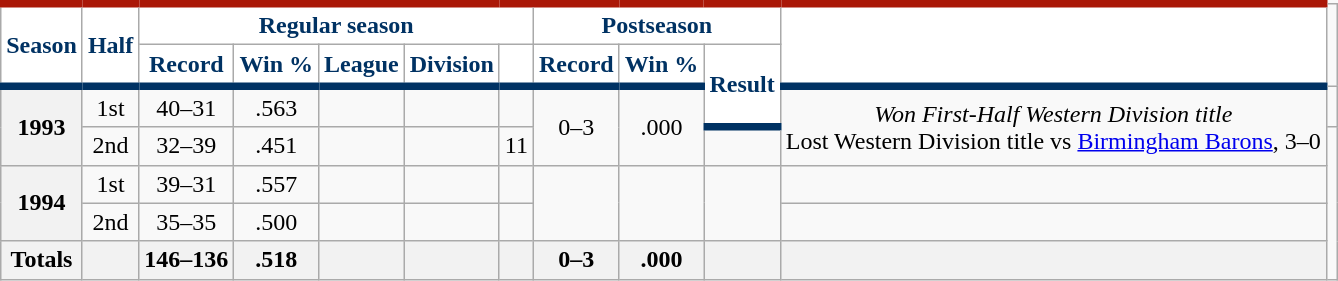<table class="wikitable sortable plainrowheaders" style="margin: 1em auto 1em auto; text-align:center;">
<tr>
<th rowspan="2" scope="col" style="background-color:#ffffff; border-top:#aa1707 5px solid; border-bottom:#003263 5px solid; color:#003263">Season</th>
<th rowspan="2" scope="col" style="background-color:#ffffff; border-top:#aa1707 5px solid; border-bottom:#003263 5px solid; color:#003263">Half</th>
<th colspan="5" scope="col" style="background-color:#ffffff; border-top:#aa1707 5px solid; color:#003263">Regular season</th>
<th colspan="3" scope="col" style="background-color:#ffffff; border-top:#aa1707 5px solid; color:#003263">Postseason</th>
<th rowspan="2" scope="col" style="background-color:#ffffff; border-top:#aa1707 5px solid; border-bottom:#003263 5px solid; color:#003263"></th>
</tr>
<tr>
<th scope="col" style="background-color:#ffffff; border-bottom:#003263 5px solid; color:#003263">Record</th>
<th scope="col" style="background-color:#ffffff; border-bottom:#003263 5px solid; color:#003263">Win %</th>
<th scope="col" style="background-color:#ffffff; border-bottom:#003263 5px solid; color:#003263">League</th>
<th scope="col" style="background-color:#ffffff; border-bottom:#003263 5px solid; color:#003263">Division</th>
<th scope="col" style="background-color:#ffffff; border-bottom:#003263 5px solid; color:#003263"></th>
<th scope="col" style="background-color:#ffffff; border-bottom:#003263 5px solid; color:#003263">Record</th>
<th scope="col" style="background-color:#ffffff; border-bottom:#003263 5px solid; color:#003263">Win %</th>
<th class="unsortable" rowspan="2" scope="col" style="background-color:#ffffff; border-bottom:#003263 5px solid; color:#003263">Result</th>
</tr>
<tr>
<th scope="row" style="text-align:center" rowspan=2>1993</th>
<td>1st</td>
<td>40–31</td>
<td>.563</td>
<td></td>
<td></td>
<td></td>
<td rowspan=2>0–3</td>
<td rowspan=2>.000</td>
<td rowspan=2><em>Won First-Half Western Division title</em><br>Lost Western Division title vs <a href='#'>Birmingham Barons</a>, 3–0</td>
<td></td>
</tr>
<tr>
<td>2nd</td>
<td>32–39</td>
<td>.451</td>
<td></td>
<td></td>
<td>11</td>
<td></td>
</tr>
<tr>
<th scope="row" style="text-align:center" rowspan=2>1994</th>
<td>1st</td>
<td>39–31</td>
<td>.557</td>
<td></td>
<td></td>
<td></td>
<td rowspan=2></td>
<td rowspan=2></td>
<td rowspan=2></td>
<td></td>
</tr>
<tr>
<td>2nd</td>
<td>35–35</td>
<td>.500</td>
<td></td>
<td></td>
<td></td>
<td></td>
</tr>
<tr>
<th scope="row" style="text-align:center"><strong>Totals</strong></th>
<th></th>
<th>146–136</th>
<th>.518</th>
<th></th>
<th></th>
<th></th>
<th>0–3</th>
<th>.000</th>
<th></th>
<th></th>
</tr>
</table>
